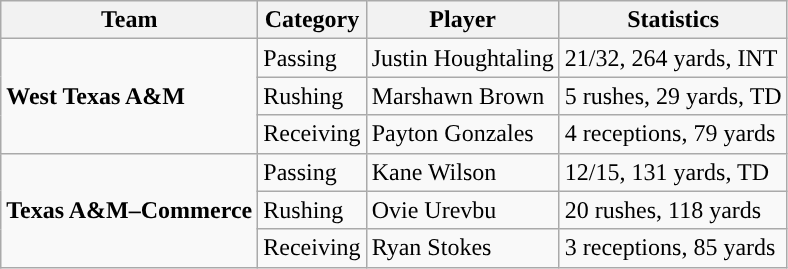<table class="wikitable" style="float: left;">
<tr>
<th>Team</th>
<th>Category</th>
<th>Player</th>
<th>Statistics</th>
</tr>
<tr>
<td rowspan=3><strong>West Texas A&M</strong></td>
<td>Passing</td>
<td>Justin Houghtaling</td>
<td>21/32, 264 yards, INT</td>
</tr>
<tr>
<td>Rushing</td>
<td>Marshawn Brown</td>
<td>5 rushes, 29 yards, TD</td>
</tr>
<tr>
<td>Receiving</td>
<td>Payton Gonzales</td>
<td>4 receptions, 79 yards</td>
</tr>
<tr>
<td rowspan=3><strong>Texas A&M–Commerce</strong></td>
<td>Passing</td>
<td>Kane Wilson</td>
<td>12/15, 131 yards, TD</td>
</tr>
<tr>
<td>Rushing</td>
<td>Ovie Urevbu</td>
<td>20 rushes, 118 yards</td>
</tr>
<tr>
<td>Receiving</td>
<td>Ryan Stokes</td>
<td>3 receptions, 85 yards</td>
</tr>
</table>
